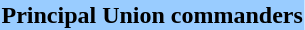<table style="align:left; margin-left:1em">
<tr>
<th bgcolor="#99ccff">Principal Union commanders</th>
</tr>
<tr>
<td></td>
</tr>
</table>
